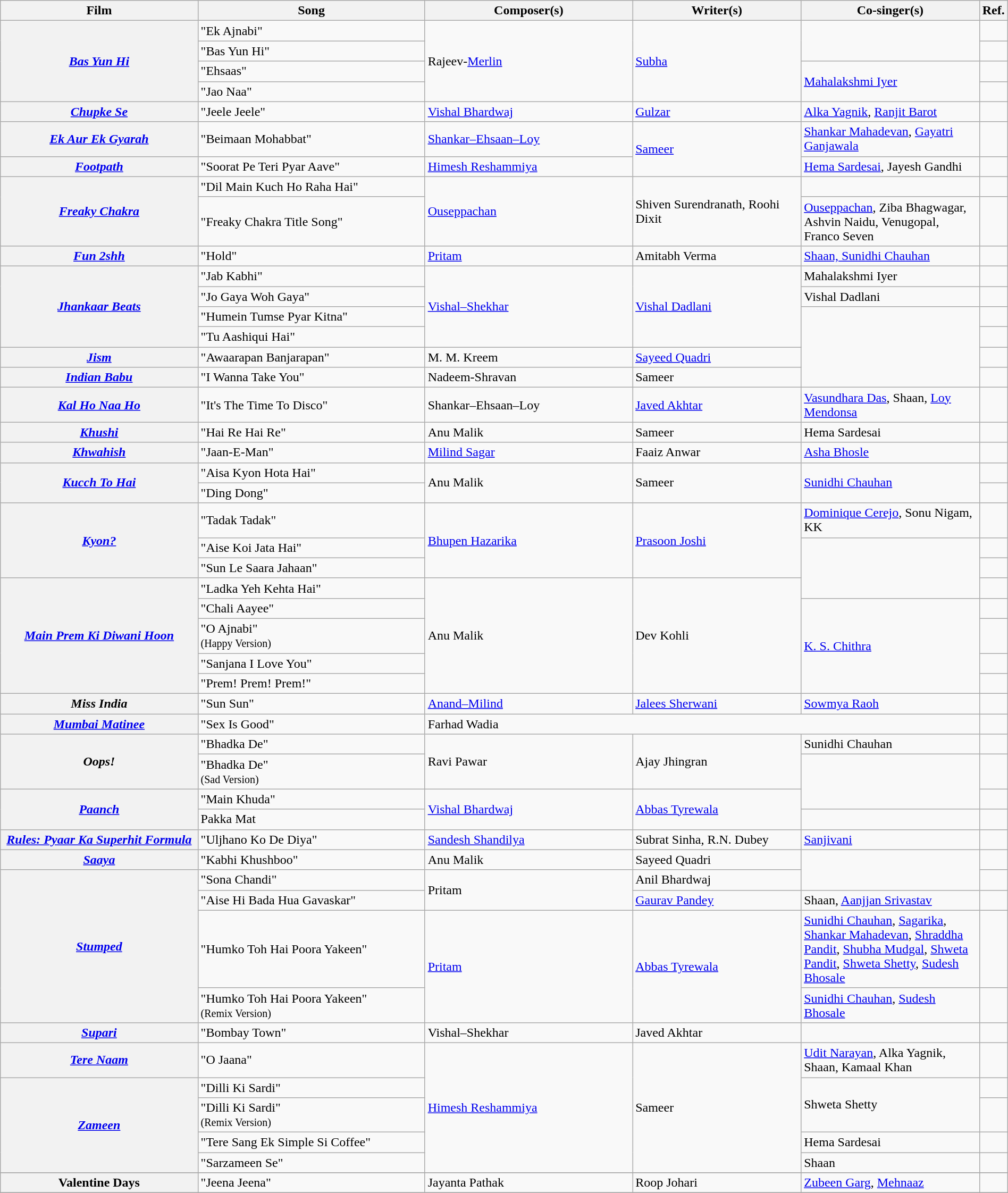<table class="wikitable plainrowheaders" width="100%" textcolor:#000;">
<tr>
<th scope="col" width=20%><strong>Film</strong></th>
<th scope="col" width=23%><strong>Song</strong></th>
<th scope="col" width=21%><strong>Composer(s)</strong></th>
<th scope="col" width=17%><strong>Writer(s)</strong></th>
<th scope="col" width=18%><strong>Co-singer(s)</strong></th>
<th scope="col" width=1%><strong>Ref.</strong></th>
</tr>
<tr>
<th scope="row" rowspan="4"><em><a href='#'>Bas Yun Hi</a></em></th>
<td>"Ek Ajnabi"</td>
<td rowspan="4">Rajeev-<a href='#'>Merlin</a></td>
<td rowspan="4"><a href='#'>Subha</a></td>
<td rowspan="2"></td>
<td></td>
</tr>
<tr>
<td>"Bas Yun Hi"</td>
<td></td>
</tr>
<tr>
<td>"Ehsaas"</td>
<td rowspan="2"><a href='#'>Mahalakshmi Iyer</a></td>
<td></td>
</tr>
<tr>
<td>"Jao Naa"</td>
<td></td>
</tr>
<tr>
<th scope="row"><em><a href='#'>Chupke Se</a></em></th>
<td>"Jeele Jeele"</td>
<td><a href='#'>Vishal Bhardwaj</a></td>
<td><a href='#'>Gulzar</a></td>
<td><a href='#'>Alka Yagnik</a>, <a href='#'>Ranjit Barot</a></td>
<td></td>
</tr>
<tr>
<th scope="row"><em><a href='#'>Ek Aur Ek Gyarah</a></em></th>
<td>"Beimaan Mohabbat"</td>
<td><a href='#'>Shankar–Ehsaan–Loy</a></td>
<td rowspan="2"><a href='#'>Sameer</a></td>
<td><a href='#'>Shankar Mahadevan</a>, <a href='#'>Gayatri Ganjawala</a></td>
<td></td>
</tr>
<tr>
<th scope="row"><em><a href='#'>Footpath</a></em></th>
<td>"Soorat Pe Teri Pyar Aave"</td>
<td><a href='#'>Himesh Reshammiya</a></td>
<td><a href='#'>Hema Sardesai</a>, Jayesh Gandhi</td>
<td></td>
</tr>
<tr>
<th rowspan="2" scope="row"><em><a href='#'>Freaky Chakra</a></em></th>
<td>"Dil Main Kuch Ho Raha Hai"</td>
<td rowspan="2"><a href='#'>Ouseppachan</a></td>
<td rowspan="2">Shiven Surendranath, Roohi Dixit</td>
<td></td>
<td></td>
</tr>
<tr>
<td>"Freaky Chakra Title Song"</td>
<td><a href='#'>Ouseppachan</a>, Ziba Bhagwagar, Ashvin Naidu, Venugopal, Franco Seven</td>
<td></td>
</tr>
<tr>
<th scope="row"><em><a href='#'>Fun 2shh</a></em></th>
<td>"Hold"</td>
<td><a href='#'>Pritam</a></td>
<td>Amitabh Verma</td>
<td><a href='#'>Shaan, Sunidhi Chauhan</a></td>
<td></td>
</tr>
<tr>
<th scope="row" rowspan="4"><em><a href='#'>Jhankaar Beats</a></em></th>
<td>"Jab Kabhi"</td>
<td rowspan="4"><a href='#'>Vishal–Shekhar</a></td>
<td rowspan="4"><a href='#'>Vishal Dadlani</a></td>
<td>Mahalakshmi Iyer</td>
<td></td>
</tr>
<tr>
<td>"Jo Gaya Woh Gaya"</td>
<td>Vishal Dadlani</td>
<td></td>
</tr>
<tr>
<td>"Humein Tumse Pyar Kitna"</td>
<td rowspan="4"></td>
<td></td>
</tr>
<tr>
<td>"Tu Aashiqui Hai"</td>
<td></td>
</tr>
<tr>
<th scope="row"><em><a href='#'>Jism</a></em></th>
<td>"Awaarapan Banjarapan"</td>
<td>M. M. Kreem</td>
<td><a href='#'>Sayeed Quadri</a></td>
<td></td>
</tr>
<tr>
<th scope="row"><em><a href='#'>Indian Babu</a></em></th>
<td>"I Wanna Take You"</td>
<td>Nadeem-Shravan</td>
<td>Sameer</td>
<td></td>
</tr>
<tr>
<th scope="row"><em><a href='#'>Kal Ho Naa Ho</a></em></th>
<td>"It's The Time To Disco"</td>
<td>Shankar–Ehsaan–Loy</td>
<td><a href='#'>Javed Akhtar</a></td>
<td><a href='#'>Vasundhara Das</a>, Shaan, <a href='#'>Loy Mendonsa</a></td>
<td></td>
</tr>
<tr>
<th scope="row"><em><a href='#'>Khushi</a></em></th>
<td>"Hai Re Hai Re"</td>
<td>Anu Malik</td>
<td>Sameer</td>
<td>Hema Sardesai</td>
<td></td>
</tr>
<tr>
<th scope="row"><em><a href='#'>Khwahish</a></em></th>
<td>"Jaan-E-Man"</td>
<td><a href='#'>Milind Sagar</a></td>
<td>Faaiz Anwar</td>
<td><a href='#'>Asha Bhosle</a></td>
<td></td>
</tr>
<tr>
<th scope="row" rowspan="2"><em><a href='#'>Kucch To Hai</a></em></th>
<td>"Aisa Kyon Hota Hai"</td>
<td rowspan="2">Anu Malik</td>
<td rowspan="2">Sameer</td>
<td rowspan="2"><a href='#'>Sunidhi Chauhan</a></td>
<td></td>
</tr>
<tr>
<td>"Ding Dong"</td>
<td></td>
</tr>
<tr>
<th scope="row" rowspan="3"><em><a href='#'>Kyon?</a></em></th>
<td>"Tadak Tadak"</td>
<td rowspan="3"><a href='#'>Bhupen Hazarika</a></td>
<td rowspan="3"><a href='#'>Prasoon Joshi</a></td>
<td><a href='#'>Dominique Cerejo</a>, Sonu Nigam, KK</td>
<td></td>
</tr>
<tr>
<td>"Aise Koi Jata Hai"</td>
<td rowspan="3"></td>
<td></td>
</tr>
<tr>
<td>"Sun Le Saara Jahaan"</td>
<td></td>
</tr>
<tr>
<th scope="row" rowspan="5"><em><a href='#'>Main Prem Ki Diwani Hoon</a></em></th>
<td>"Ladka Yeh Kehta Hai"</td>
<td rowspan="5">Anu Malik</td>
<td rowspan="5">Dev Kohli</td>
<td></td>
</tr>
<tr>
<td>"Chali Aayee"</td>
<td rowspan="4"><a href='#'>K. S. Chithra</a></td>
<td></td>
</tr>
<tr>
<td>"O Ajnabi"<br><small>(Happy Version)</small></td>
<td></td>
</tr>
<tr>
<td>"Sanjana I Love You"</td>
<td></td>
</tr>
<tr>
<td>"Prem! Prem! Prem!"</td>
<td></td>
</tr>
<tr>
<th scope="row"><em>Miss India</em></th>
<td>"Sun Sun"</td>
<td><a href='#'>Anand–Milind</a></td>
<td><a href='#'>Jalees Sherwani</a></td>
<td><a href='#'>Sowmya Raoh</a></td>
<td></td>
</tr>
<tr>
<th scope="row"><em><a href='#'>Mumbai Matinee</a></em></th>
<td>"Sex Is Good"</td>
<td colspan="3">Farhad Wadia</td>
<td></td>
</tr>
<tr>
<th scope="row" rowspan="2"><em>Oops!</em></th>
<td>"Bhadka De"</td>
<td rowspan="2">Ravi Pawar</td>
<td rowspan="2">Ajay Jhingran</td>
<td>Sunidhi Chauhan</td>
<td></td>
</tr>
<tr>
<td>"Bhadka De"<br><small>(Sad Version)</small></td>
<td rowspan="2"></td>
<td></td>
</tr>
<tr>
<th rowspan="2" scope="row"><em><a href='#'>Paanch</a></em></th>
<td>"Main Khuda"</td>
<td rowspan="2"><a href='#'>Vishal Bhardwaj</a></td>
<td rowspan="2"><a href='#'>Abbas Tyrewala</a></td>
<td></td>
</tr>
<tr>
<td>Pakka Mat</td>
<td></td>
<td></td>
</tr>
<tr>
<th scope="row"><em><a href='#'>Rules: Pyaar Ka Superhit Formula</a></em></th>
<td>"Uljhano Ko De Diya"</td>
<td><a href='#'>Sandesh Shandilya</a></td>
<td>Subrat Sinha, R.N. Dubey</td>
<td><a href='#'>Sanjivani</a></td>
<td></td>
</tr>
<tr>
<th scope="row"><em><a href='#'>Saaya</a></em></th>
<td>"Kabhi Khushboo"</td>
<td>Anu Malik</td>
<td>Sayeed Quadri</td>
<td rowspan="2"></td>
<td></td>
</tr>
<tr>
<th scope="row" rowspan="4"><em><a href='#'>Stumped</a></em></th>
<td>"Sona Chandi"</td>
<td rowspan="2">Pritam</td>
<td>Anil Bhardwaj</td>
<td></td>
</tr>
<tr>
<td>"Aise Hi Bada Hua Gavaskar"</td>
<td><a href='#'>Gaurav Pandey</a></td>
<td>Shaan, <a href='#'>Aanjjan Srivastav</a></td>
<td></td>
</tr>
<tr>
<td>"Humko Toh Hai Poora Yakeen"</td>
<td rowspan="2"><a href='#'>Pritam</a></td>
<td rowspan="2"><a href='#'>Abbas Tyrewala</a></td>
<td><a href='#'>Sunidhi Chauhan</a>, <a href='#'>Sagarika</a>, <a href='#'>Shankar Mahadevan</a>, <a href='#'>Shraddha Pandit</a>, <a href='#'>Shubha Mudgal</a>, <a href='#'>Shweta Pandit</a>, <a href='#'>Shweta Shetty</a>, <a href='#'>Sudesh Bhosale</a></td>
<td></td>
</tr>
<tr>
<td>"Humko Toh Hai Poora Yakeen"<br><small>(Remix Version)</small></td>
<td><a href='#'>Sunidhi Chauhan</a>, <a href='#'>Sudesh Bhosale</a></td>
<td></td>
</tr>
<tr>
<th scope="row"><em><a href='#'>Supari</a></em></th>
<td>"Bombay Town"</td>
<td>Vishal–Shekhar</td>
<td>Javed Akhtar</td>
<td></td>
<td></td>
</tr>
<tr>
<th scope="row"><em><a href='#'>Tere Naam</a></em></th>
<td>"O Jaana"</td>
<td rowspan="5"><a href='#'>Himesh Reshammiya</a></td>
<td rowspan="5">Sameer</td>
<td><a href='#'>Udit Narayan</a>, Alka Yagnik, Shaan, Kamaal Khan</td>
<td></td>
</tr>
<tr>
<th scope="row" rowspan="4"><em><a href='#'>Zameen</a></em></th>
<td>"Dilli Ki Sardi"</td>
<td rowspan="2">Shweta Shetty</td>
<td></td>
</tr>
<tr>
<td>"Dilli Ki Sardi"<br><small>(Remix Version)</small></td>
<td></td>
</tr>
<tr>
<td>"Tere Sang Ek Simple Si Coffee"</td>
<td>Hema Sardesai</td>
<td></td>
</tr>
<tr>
<td>"Sarzameen Se"</td>
<td>Shaan</td>
<td></td>
</tr>
<tr>
</tr>
<tr>
<th scope="row">Valentine Days</th>
<td>"Jeena Jeena"</td>
<td>Jayanta Pathak</td>
<td>Roop Johari</td>
<td><a href='#'>Zubeen Garg</a>, <a href='#'>Mehnaaz</a></td>
<td></td>
</tr>
<tr>
</tr>
</table>
